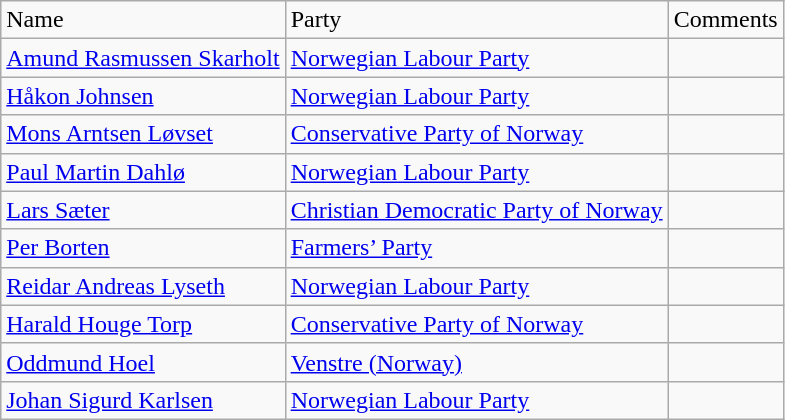<table class="wikitable">
<tr>
<td>Name</td>
<td>Party</td>
<td>Comments</td>
</tr>
<tr>
<td><a href='#'>Amund Rasmussen Skarholt</a></td>
<td><a href='#'>Norwegian Labour Party</a></td>
<td></td>
</tr>
<tr>
<td><a href='#'>Håkon Johnsen</a></td>
<td><a href='#'>Norwegian Labour Party</a></td>
<td></td>
</tr>
<tr>
<td><a href='#'>Mons Arntsen Løvset</a></td>
<td><a href='#'>Conservative Party of Norway</a></td>
<td></td>
</tr>
<tr>
<td><a href='#'>Paul Martin Dahlø</a></td>
<td><a href='#'>Norwegian Labour Party</a></td>
<td></td>
</tr>
<tr>
<td><a href='#'>Lars Sæter</a></td>
<td><a href='#'>Christian Democratic Party of Norway</a></td>
<td></td>
</tr>
<tr>
<td><a href='#'>Per Borten</a></td>
<td><a href='#'>Farmers’ Party</a></td>
<td></td>
</tr>
<tr>
<td><a href='#'>Reidar Andreas Lyseth</a></td>
<td><a href='#'>Norwegian Labour Party</a></td>
<td></td>
</tr>
<tr>
<td><a href='#'>Harald Houge Torp</a></td>
<td><a href='#'>Conservative Party of Norway</a></td>
<td></td>
</tr>
<tr>
<td><a href='#'>Oddmund Hoel</a></td>
<td><a href='#'>Venstre (Norway)</a></td>
<td></td>
</tr>
<tr>
<td><a href='#'>Johan Sigurd Karlsen</a></td>
<td><a href='#'>Norwegian Labour Party</a></td>
<td></td>
</tr>
</table>
